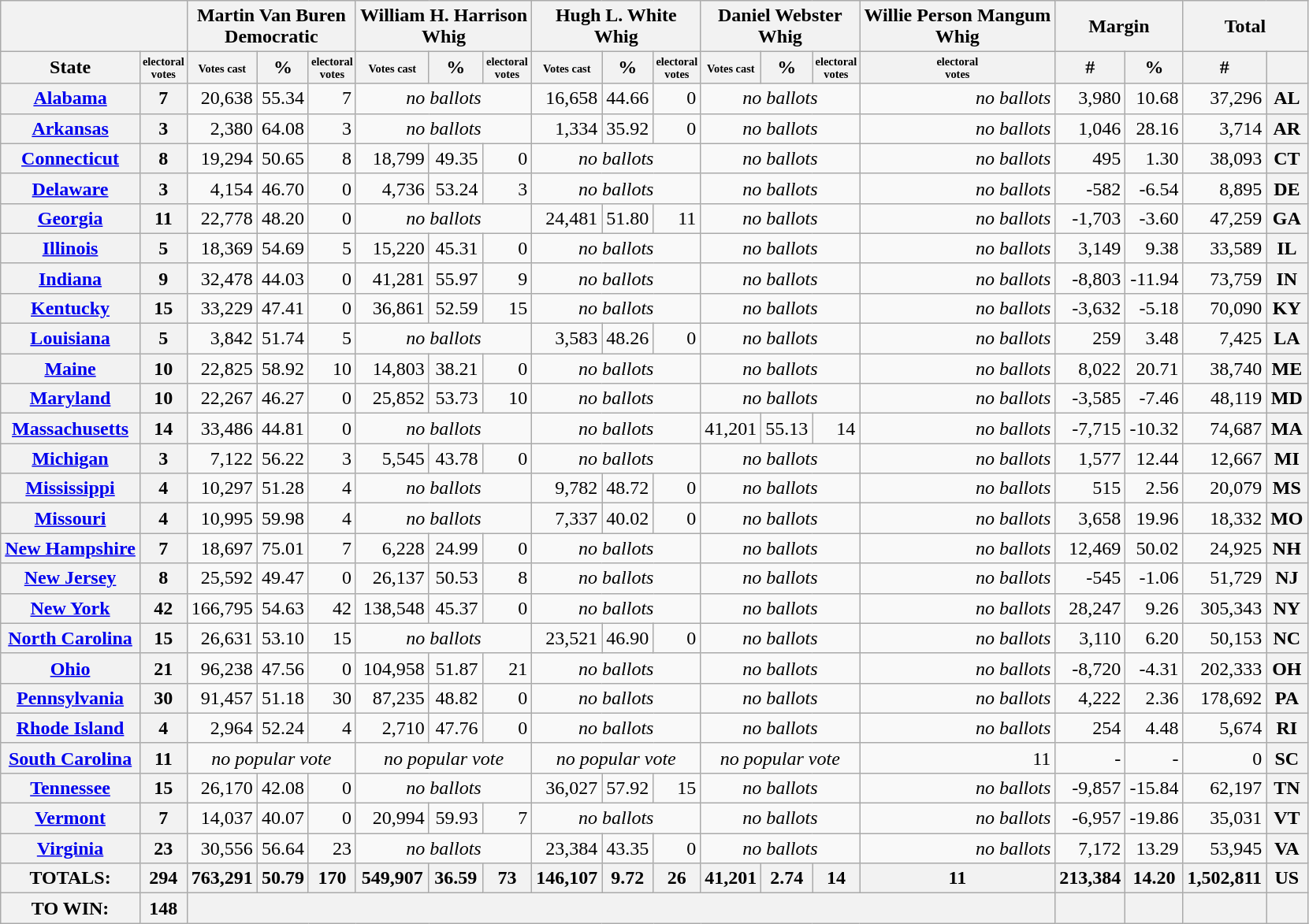<table class="wikitable sortable" style="text-align:right">
<tr>
<th colspan="2"></th>
<th colspan="3" align="center">Martin Van Buren<br>Democratic</th>
<th colspan="3" align="center">William H. Harrison<br>Whig</th>
<th colspan="3">Hugh L. White<br>Whig</th>
<th colspan="3">Daniel Webster<br>Whig</th>
<th>Willie Person Mangum<br>Whig</th>
<th colspan="2">Margin</th>
<th colspan="2">Total</th>
</tr>
<tr>
<th align=center>State</th>
<th style="font-size:60%">electoral<br>votes</th>
<th style="font-size:60%">Votes cast</th>
<th align=center>%</th>
<th style="font-size:60%">electoral<br>votes</th>
<th style="font-size:60%">Votes cast</th>
<th align=center>%</th>
<th style="font-size:60%">electoral<br>votes</th>
<th style="font-size:60%">Votes cast</th>
<th align=center>%</th>
<th style="font-size:60%">electoral<br>votes</th>
<th style="font-size:60%">Votes cast</th>
<th align=center>%</th>
<th style="font-size:60%">electoral<br>votes</th>
<th style="font-size:60%">electoral<br>votes</th>
<th>#</th>
<th>%</th>
<th>#</th>
<th></th>
</tr>
<tr>
<th style"text-align:left"><a href='#'>Alabama</a></th>
<th>7</th>
<td>20,638</td>
<td>55.34</td>
<td>7</td>
<td colspan=3 align=center><em>no ballots</em></td>
<td>16,658</td>
<td>44.66</td>
<td>0</td>
<td colspan=3 align=center><em>no ballots</em></td>
<td><em>no ballots</em></td>
<td>3,980</td>
<td>10.68</td>
<td>37,296</td>
<th>AL</th>
</tr>
<tr>
<th style"text-align:left"><a href='#'>Arkansas</a></th>
<th>3</th>
<td>2,380</td>
<td>64.08</td>
<td>3</td>
<td colspan=3 align=center><em>no ballots</em></td>
<td>1,334</td>
<td>35.92</td>
<td>0</td>
<td colspan=3 align=center><em>no ballots</em></td>
<td><em>no ballots</em></td>
<td>1,046</td>
<td>28.16</td>
<td>3,714</td>
<th>AR</th>
</tr>
<tr>
<th style"text-align:left"><a href='#'>Connecticut</a></th>
<th>8</th>
<td>19,294</td>
<td>50.65</td>
<td>8</td>
<td>18,799</td>
<td>49.35</td>
<td>0</td>
<td colspan=3 align=center><em>no ballots</em></td>
<td colspan=3 align=center><em>no ballots</em></td>
<td><em>no ballots</em></td>
<td>495</td>
<td>1.30</td>
<td>38,093</td>
<th>CT</th>
</tr>
<tr>
<th style"text-align:left"><a href='#'>Delaware</a></th>
<th>3</th>
<td>4,154</td>
<td>46.70</td>
<td>0</td>
<td>4,736</td>
<td>53.24</td>
<td>3</td>
<td colspan=3 align=center><em>no ballots</em></td>
<td colspan=3 align=center><em>no ballots</em></td>
<td><em>no ballots</em></td>
<td>-582</td>
<td>-6.54</td>
<td>8,895</td>
<th>DE</th>
</tr>
<tr>
<th style"text-align:left"><a href='#'>Georgia</a></th>
<th>11</th>
<td>22,778</td>
<td>48.20</td>
<td>0</td>
<td colspan=3 align=center><em>no ballots</em></td>
<td>24,481</td>
<td>51.80</td>
<td>11</td>
<td colspan=3 align=center><em>no ballots</em></td>
<td><em>no ballots</em></td>
<td>-1,703</td>
<td>-3.60</td>
<td>47,259</td>
<th>GA</th>
</tr>
<tr>
<th style"text-align:left"><a href='#'>Illinois</a></th>
<th>5</th>
<td>18,369</td>
<td>54.69</td>
<td>5</td>
<td>15,220</td>
<td>45.31</td>
<td>0</td>
<td colspan=3 align=center><em>no ballots</em></td>
<td colspan=3 align=center><em>no ballots</em></td>
<td><em>no ballots</em></td>
<td>3,149</td>
<td>9.38</td>
<td>33,589</td>
<th>IL</th>
</tr>
<tr>
<th style"text-align:left"><a href='#'>Indiana</a></th>
<th>9</th>
<td>32,478</td>
<td>44.03</td>
<td>0</td>
<td>41,281</td>
<td>55.97</td>
<td>9</td>
<td colspan=3 align=center><em>no ballots</em></td>
<td colspan=3 align=center><em>no ballots</em></td>
<td><em>no ballots</em></td>
<td>-8,803</td>
<td>-11.94</td>
<td>73,759</td>
<th>IN</th>
</tr>
<tr>
<th style"text-align:left"><a href='#'>Kentucky</a></th>
<th>15</th>
<td>33,229</td>
<td>47.41</td>
<td>0</td>
<td>36,861</td>
<td>52.59</td>
<td>15</td>
<td colspan=3 align=center><em>no ballots</em></td>
<td colspan=3 align=center><em>no ballots</em></td>
<td><em>no ballots</em></td>
<td>-3,632</td>
<td>-5.18</td>
<td>70,090</td>
<th>KY</th>
</tr>
<tr>
<th style"text-align:left"><a href='#'>Louisiana</a></th>
<th>5</th>
<td>3,842</td>
<td>51.74</td>
<td>5</td>
<td colspan=3 align=center><em>no ballots</em></td>
<td>3,583</td>
<td>48.26</td>
<td>0</td>
<td colspan=3 align=center><em>no ballots</em></td>
<td><em>no ballots</em></td>
<td>259</td>
<td>3.48</td>
<td>7,425</td>
<th>LA</th>
</tr>
<tr>
<th style"text-align:left"><a href='#'>Maine</a></th>
<th>10</th>
<td>22,825</td>
<td>58.92</td>
<td>10</td>
<td>14,803</td>
<td>38.21</td>
<td>0</td>
<td colspan=3 align=center><em>no ballots</em></td>
<td colspan=3 align=center><em>no ballots</em></td>
<td><em>no ballots</em></td>
<td>8,022</td>
<td>20.71</td>
<td>38,740</td>
<th>ME</th>
</tr>
<tr>
<th style"text-align:left"><a href='#'>Maryland</a></th>
<th>10</th>
<td>22,267</td>
<td>46.27</td>
<td>0</td>
<td>25,852</td>
<td>53.73</td>
<td>10</td>
<td colspan=3 align=center><em>no ballots</em></td>
<td colspan=3 align=center><em>no ballots</em></td>
<td><em>no ballots</em></td>
<td>-3,585</td>
<td>-7.46</td>
<td>48,119</td>
<th>MD</th>
</tr>
<tr>
<th style"text-align:left"><a href='#'>Massachusetts</a></th>
<th>14</th>
<td>33,486</td>
<td>44.81</td>
<td>0</td>
<td colspan=3 align=center><em>no ballots</em></td>
<td colspan=3 align=center><em>no ballots</em></td>
<td>41,201</td>
<td>55.13</td>
<td>14</td>
<td><em>no ballots</em></td>
<td>-7,715</td>
<td>-10.32</td>
<td>74,687</td>
<th>MA</th>
</tr>
<tr>
<th style"text-align:left"><a href='#'>Michigan</a></th>
<th>3</th>
<td>7,122</td>
<td>56.22</td>
<td>3</td>
<td>5,545</td>
<td>43.78</td>
<td>0</td>
<td colspan=3 align=center><em>no ballots</em></td>
<td colspan=3 align=center><em>no ballots</em></td>
<td><em>no ballots</em></td>
<td>1,577</td>
<td>12.44</td>
<td>12,667</td>
<th>MI</th>
</tr>
<tr>
<th style"text-align:left"><a href='#'>Mississippi</a></th>
<th>4</th>
<td>10,297</td>
<td>51.28</td>
<td>4</td>
<td colspan=3 align=center><em>no ballots</em></td>
<td>9,782</td>
<td>48.72</td>
<td>0</td>
<td colspan=3 align=center><em>no ballots</em></td>
<td><em>no ballots</em></td>
<td>515</td>
<td>2.56</td>
<td>20,079</td>
<th>MS</th>
</tr>
<tr>
<th style"text-align:left"><a href='#'>Missouri</a></th>
<th>4</th>
<td>10,995</td>
<td>59.98</td>
<td>4</td>
<td colspan=3 align=center><em>no ballots</em></td>
<td>7,337</td>
<td>40.02</td>
<td>0</td>
<td colspan=3 align=center><em>no ballots</em></td>
<td><em>no ballots</em></td>
<td>3,658</td>
<td>19.96</td>
<td>18,332</td>
<th>MO</th>
</tr>
<tr>
<th style"text-align:left"><a href='#'>New Hampshire</a></th>
<th>7</th>
<td>18,697</td>
<td>75.01</td>
<td>7</td>
<td>6,228</td>
<td>24.99</td>
<td>0</td>
<td colspan=3 align=center><em>no ballots</em></td>
<td colspan=3 align=center><em>no ballots</em></td>
<td><em>no ballots</em></td>
<td>12,469</td>
<td>50.02</td>
<td>24,925</td>
<th>NH</th>
</tr>
<tr>
<th style"text-align:left"><a href='#'>New Jersey</a></th>
<th>8</th>
<td>25,592</td>
<td>49.47</td>
<td>0</td>
<td>26,137</td>
<td>50.53</td>
<td>8</td>
<td colspan=3 align=center><em>no ballots</em></td>
<td colspan=3 align=center><em>no ballots</em></td>
<td><em>no ballots</em></td>
<td>-545</td>
<td>-1.06</td>
<td>51,729</td>
<th>NJ</th>
</tr>
<tr>
<th style"text-align:left"><a href='#'>New York</a></th>
<th>42</th>
<td>166,795</td>
<td>54.63</td>
<td>42</td>
<td>138,548</td>
<td>45.37</td>
<td>0</td>
<td colspan=3 align=center><em>no ballots</em></td>
<td colspan=3 align=center><em>no ballots</em></td>
<td><em>no ballots</em></td>
<td>28,247</td>
<td>9.26</td>
<td>305,343</td>
<th>NY</th>
</tr>
<tr>
<th style"text-align:left"><a href='#'>North Carolina</a></th>
<th>15</th>
<td>26,631</td>
<td>53.10</td>
<td>15</td>
<td colspan=3 align=center><em>no ballots</em></td>
<td>23,521</td>
<td>46.90</td>
<td>0</td>
<td colspan=3 align=center><em>no ballots</em></td>
<td><em>no ballots</em></td>
<td>3,110</td>
<td>6.20</td>
<td>50,153</td>
<th>NC</th>
</tr>
<tr>
<th style"text-align:left"><a href='#'>Ohio</a></th>
<th>21</th>
<td>96,238</td>
<td>47.56</td>
<td>0</td>
<td>104,958</td>
<td>51.87</td>
<td>21</td>
<td colspan=3 align=center><em>no ballots</em></td>
<td colspan=3 align=center><em>no ballots</em></td>
<td><em>no ballots</em></td>
<td>-8,720</td>
<td>-4.31</td>
<td>202,333</td>
<th>OH</th>
</tr>
<tr>
<th style"text-align:left"><a href='#'>Pennsylvania</a></th>
<th>30</th>
<td>91,457</td>
<td>51.18</td>
<td>30</td>
<td>87,235</td>
<td>48.82</td>
<td>0</td>
<td colspan=3 align=center><em>no ballots</em></td>
<td colspan=3 align=center><em>no ballots</em></td>
<td><em>no ballots</em></td>
<td>4,222</td>
<td>2.36</td>
<td>178,692</td>
<th>PA</th>
</tr>
<tr>
<th style"text-align:left"><a href='#'>Rhode Island</a></th>
<th>4</th>
<td>2,964</td>
<td>52.24</td>
<td>4</td>
<td>2,710</td>
<td>47.76</td>
<td>0</td>
<td colspan=3 align=center><em>no ballots</em></td>
<td colspan=3 align=center><em>no ballots</em></td>
<td><em>no ballots</em></td>
<td>254</td>
<td>4.48</td>
<td>5,674</td>
<th>RI</th>
</tr>
<tr>
<th style"text-align:left"><a href='#'>South Carolina</a></th>
<th>11</th>
<td colspan=3 align=center><em>no popular vote</em></td>
<td colspan=3 align=center><em>no popular vote</em></td>
<td colspan=3 align=center><em>no popular vote</em></td>
<td colspan=3 align=center><em>no popular vote</em></td>
<td>11</td>
<td>-</td>
<td>-</td>
<td>0</td>
<th>SC</th>
</tr>
<tr>
<th style"text-align:left"><a href='#'>Tennessee</a></th>
<th>15</th>
<td>26,170</td>
<td>42.08</td>
<td>0</td>
<td colspan=3 align=center><em>no ballots</em></td>
<td>36,027</td>
<td>57.92</td>
<td>15</td>
<td colspan=3 align=center><em>no ballots</em></td>
<td><em>no ballots</em></td>
<td>-9,857</td>
<td>-15.84</td>
<td>62,197</td>
<th>TN</th>
</tr>
<tr>
<th style"text-align:left"><a href='#'>Vermont</a></th>
<th>7</th>
<td>14,037</td>
<td>40.07</td>
<td>0</td>
<td>20,994</td>
<td>59.93</td>
<td>7</td>
<td colspan=3 align=center><em>no ballots</em></td>
<td colspan=3 align=center><em>no ballots</em></td>
<td><em>no ballots</em></td>
<td>-6,957</td>
<td>-19.86</td>
<td>35,031</td>
<th>VT</th>
</tr>
<tr>
<th style"text-align:left"><a href='#'>Virginia</a></th>
<th>23</th>
<td>30,556</td>
<td>56.64</td>
<td>23</td>
<td colspan=3 align=center><em>no ballots</em></td>
<td>23,384</td>
<td>43.35</td>
<td>0</td>
<td colspan=3 align=center><em>no ballots</em></td>
<td><em>no ballots</em></td>
<td>7,172</td>
<td>13.29</td>
<td>53,945</td>
<th>VA</th>
</tr>
<tr>
<th>TOTALS:</th>
<th>294</th>
<th>763,291</th>
<th>50.79</th>
<th>170</th>
<th>549,907</th>
<th>36.59</th>
<th>73</th>
<th>146,107</th>
<th>9.72</th>
<th>26</th>
<th>41,201</th>
<th>2.74</th>
<th>14</th>
<th>11</th>
<th>213,384</th>
<th>14.20</th>
<th>1,502,811</th>
<th>US</th>
</tr>
<tr>
<th>TO WIN:</th>
<th>148</th>
<th colspan="13"></th>
<th></th>
<th></th>
<th></th>
<th></th>
</tr>
</table>
